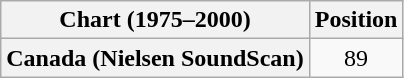<table class="wikitable plainrowheaders" style="text-align:center">
<tr>
<th scope="col">Chart (1975–2000)</th>
<th scope="col">Position</th>
</tr>
<tr>
<th scope="row">Canada (Nielsen SoundScan)</th>
<td>89</td>
</tr>
</table>
